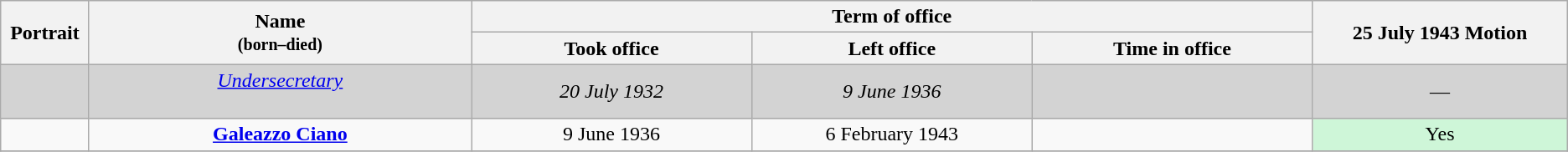<table class="wikitable" style="text-align:center;" style="width=90%">
<tr>
<th width=1% rowspan=2>Portrait</th>
<th width=15% rowspan=2>Name<br><small>(born–died)</small></th>
<th width=30% colspan=3>Term of office</th>
<th width=10% rowspan=2>25 July 1943 Motion</th>
</tr>
<tr style="text-align:center;">
<th width=11%>Took office</th>
<th width=11%>Left office</th>
<th width=11%>Time in office</th>
</tr>
<tr bgcolor=lightgray>
<td></td>
<td><em><a href='#'>Undersecretary</a></em><br><strong><em></em></strong><br><em></em></td>
<td><em>20 July 1932</em></td>
<td><em>9 June 1936</em></td>
<td><em></em></td>
<td align=center>—</td>
</tr>
<tr>
<td></td>
<td><strong><a href='#'>Galeazzo Ciano</a></strong><br></td>
<td>9 June 1936</td>
<td>6 February 1943</td>
<td></td>
<td align=center style="background:#CEF6D8">Yes</td>
</tr>
<tr>
</tr>
</table>
